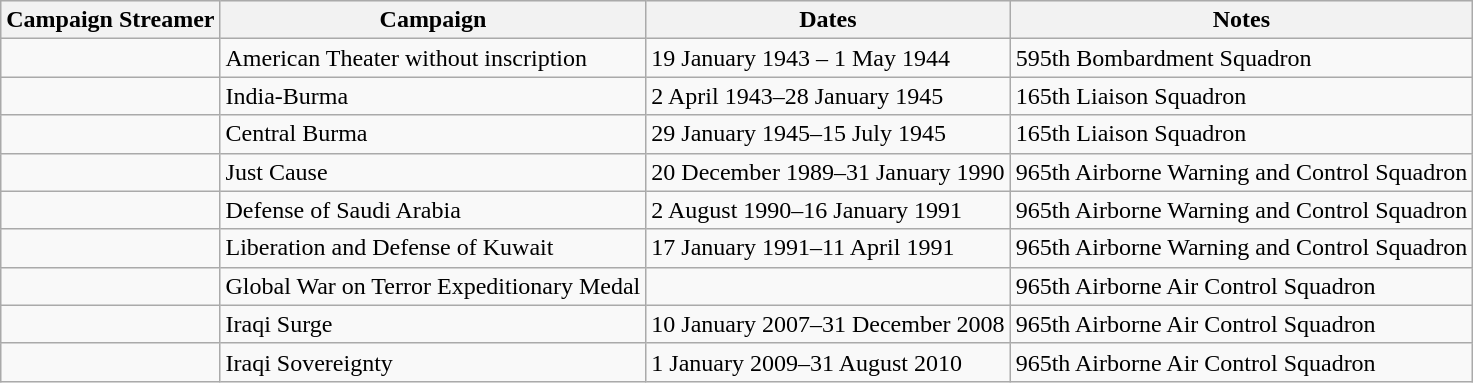<table class="wikitable">
<tr style="background:#efefef;">
<th>Campaign Streamer</th>
<th>Campaign</th>
<th>Dates</th>
<th>Notes</th>
</tr>
<tr>
<td></td>
<td>American Theater without inscription</td>
<td>19 January 1943 – 1 May 1944</td>
<td>595th Bombardment Squadron</td>
</tr>
<tr>
<td></td>
<td>India-Burma</td>
<td>2 April 1943–28 January 1945</td>
<td>165th Liaison Squadron</td>
</tr>
<tr>
<td></td>
<td>Central Burma</td>
<td>29 January 1945–15 July 1945</td>
<td>165th Liaison Squadron</td>
</tr>
<tr>
<td></td>
<td>Just Cause</td>
<td>20 December 1989–31 January 1990</td>
<td>965th Airborne Warning and Control Squadron</td>
</tr>
<tr>
<td></td>
<td>Defense of Saudi Arabia</td>
<td>2 August 1990–16 January 1991</td>
<td>965th Airborne Warning and Control Squadron</td>
</tr>
<tr>
<td></td>
<td>Liberation and Defense of Kuwait</td>
<td>17 January 1991–11 April 1991</td>
<td>965th Airborne Warning and Control Squadron</td>
</tr>
<tr>
<td></td>
<td>Global War on Terror Expeditionary Medal</td>
<td></td>
<td>965th Airborne Air Control Squadron</td>
</tr>
<tr>
<td></td>
<td>Iraqi Surge</td>
<td>10 January 2007–31 December 2008</td>
<td>965th Airborne Air Control Squadron</td>
</tr>
<tr>
<td></td>
<td>Iraqi Sovereignty</td>
<td>1 January 2009–31 August 2010</td>
<td>965th Airborne Air Control Squadron</td>
</tr>
</table>
